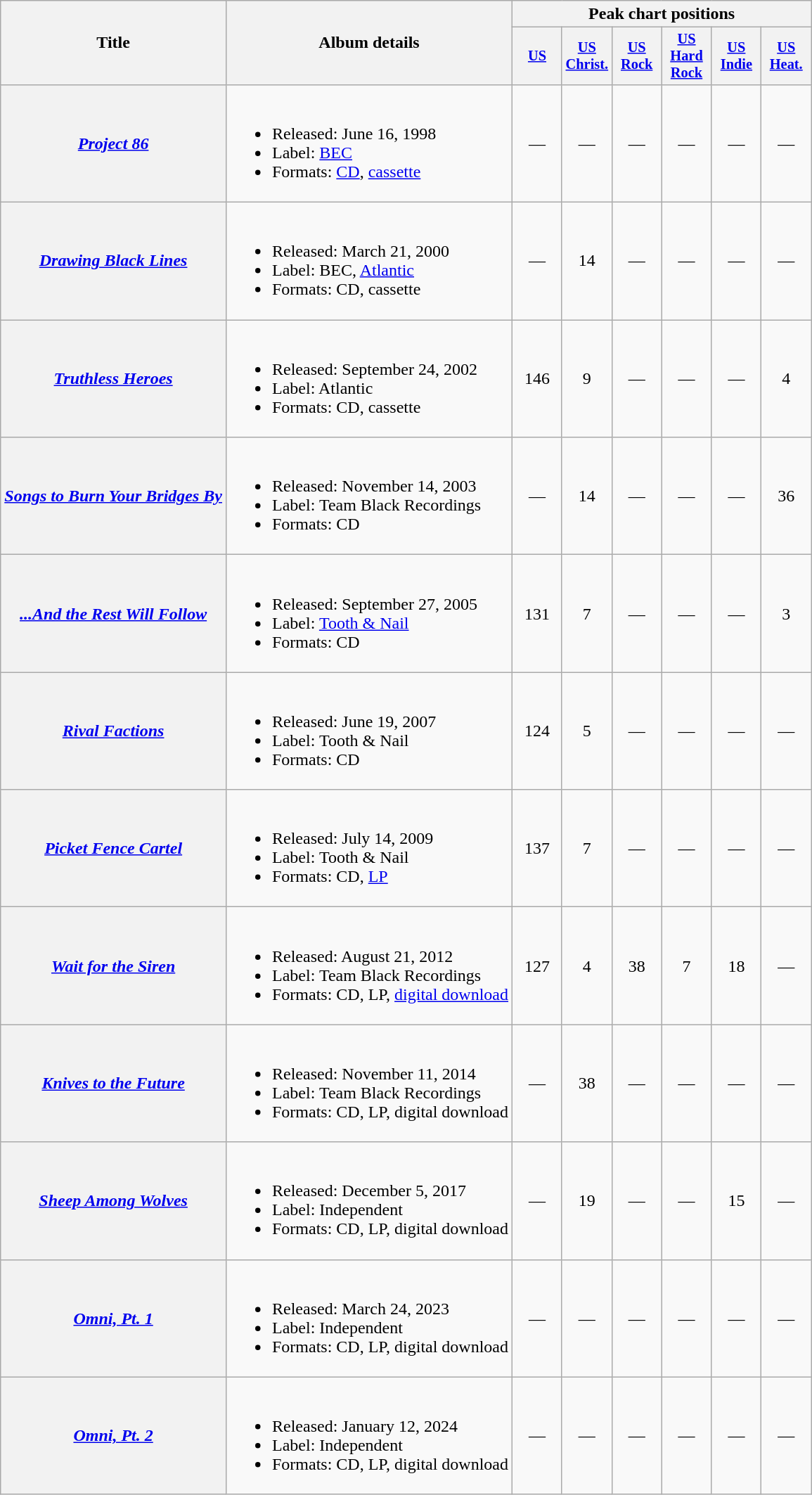<table class="wikitable plainrowheaders">
<tr>
<th scope="col" rowspan="2">Title</th>
<th scope="col" rowspan="2">Album details</th>
<th scope="col" colspan="6">Peak chart positions</th>
</tr>
<tr>
<th scope="col" style="width:3em;font-size:85%"><a href='#'>US</a><br></th>
<th scope="col" style="width:3em;font-size:85%"><a href='#'>US<br>Christ.</a><br></th>
<th scope="col" style="width:3em;font-size:85%"><a href='#'>US<br>Rock</a><br></th>
<th scope="col" style="width:3em;font-size:85%"><a href='#'>US<br>Hard<br>Rock</a><br></th>
<th scope="col" style="width:3em;font-size:85%"><a href='#'>US<br>Indie</a><br></th>
<th scope="col" style="width:3em;font-size:85%"><a href='#'>US<br>Heat.</a><br></th>
</tr>
<tr>
<th scope="row"><em><a href='#'>Project 86</a></em></th>
<td><br><ul><li>Released: June 16, 1998</li><li>Label: <a href='#'>BEC</a></li><li>Formats: <a href='#'>CD</a>, <a href='#'>cassette</a></li></ul></td>
<td style="text-align:center;">—</td>
<td style="text-align:center;">—</td>
<td style="text-align:center;">—</td>
<td style="text-align:center;">—</td>
<td style="text-align:center;">—</td>
<td style="text-align:center;">—</td>
</tr>
<tr>
<th scope="row"><em><a href='#'>Drawing Black Lines</a></em></th>
<td><br><ul><li>Released: March 21, 2000</li><li>Label: BEC, <a href='#'>Atlantic</a></li><li>Formats: CD, cassette</li></ul></td>
<td style="text-align:center;">—</td>
<td style="text-align:center;">14</td>
<td style="text-align:center;">—</td>
<td style="text-align:center;">—</td>
<td style="text-align:center;">—</td>
<td style="text-align:center;">—</td>
</tr>
<tr>
<th scope="row"><em><a href='#'>Truthless Heroes</a></em></th>
<td><br><ul><li>Released: September 24, 2002</li><li>Label: Atlantic</li><li>Formats: CD, cassette</li></ul></td>
<td style="text-align:center;">146</td>
<td style="text-align:center;">9</td>
<td style="text-align:center;">—</td>
<td style="text-align:center;">—</td>
<td style="text-align:center;">—</td>
<td style="text-align:center;">4</td>
</tr>
<tr>
<th scope="row"><em><a href='#'>Songs to Burn Your Bridges By</a></em></th>
<td><br><ul><li>Released: November 14, 2003</li><li>Label: Team Black Recordings</li><li>Formats: CD</li></ul></td>
<td style="text-align:center;">—</td>
<td style="text-align:center;">14</td>
<td style="text-align:center;">—</td>
<td style="text-align:center;">—</td>
<td style="text-align:center;">—</td>
<td style="text-align:center;">36</td>
</tr>
<tr>
<th scope="row"><em><a href='#'>...And the Rest Will Follow</a></em></th>
<td><br><ul><li>Released: September 27, 2005</li><li>Label: <a href='#'>Tooth & Nail</a></li><li>Formats: CD</li></ul></td>
<td style="text-align:center;">131</td>
<td style="text-align:center;">7</td>
<td style="text-align:center;">—</td>
<td style="text-align:center;">—</td>
<td style="text-align:center;">—</td>
<td style="text-align:center;">3</td>
</tr>
<tr>
<th scope="row"><em><a href='#'>Rival Factions</a></em></th>
<td><br><ul><li>Released: June 19, 2007</li><li>Label: Tooth & Nail</li><li>Formats: CD</li></ul></td>
<td style="text-align:center;">124</td>
<td style="text-align:center;">5</td>
<td style="text-align:center;">—</td>
<td style="text-align:center;">—</td>
<td style="text-align:center;">—</td>
<td style="text-align:center;">—</td>
</tr>
<tr>
<th scope="row"><em><a href='#'>Picket Fence Cartel</a></em></th>
<td><br><ul><li>Released: July 14, 2009</li><li>Label: Tooth & Nail</li><li>Formats: CD, <a href='#'>LP</a></li></ul></td>
<td style="text-align:center;">137</td>
<td style="text-align:center;">7</td>
<td style="text-align:center;">—</td>
<td style="text-align:center;">—</td>
<td style="text-align:center;">—</td>
<td style="text-align:center;">—</td>
</tr>
<tr>
<th scope="row"><em><a href='#'>Wait for the Siren</a></em></th>
<td><br><ul><li>Released: August 21, 2012</li><li>Label: Team Black Recordings</li><li>Formats: CD, LP, <a href='#'>digital download</a></li></ul></td>
<td style="text-align:center;">127</td>
<td style="text-align:center;">4</td>
<td style="text-align:center;">38</td>
<td style="text-align:center;">7</td>
<td style="text-align:center;">18</td>
<td style="text-align:center;">—</td>
</tr>
<tr>
<th scope="row"><em><a href='#'>Knives to the Future</a></em></th>
<td><br><ul><li>Released: November 11, 2014</li><li>Label: Team Black Recordings</li><li>Formats: CD, LP, digital download</li></ul></td>
<td style="text-align:center;">—</td>
<td style="text-align:center;">38</td>
<td style="text-align:center;">—</td>
<td style="text-align:center;">—</td>
<td style="text-align:center;">—</td>
<td style="text-align:center;">—</td>
</tr>
<tr>
<th scope="row"><em><a href='#'>Sheep Among Wolves</a></em></th>
<td><br><ul><li>Released: December 5, 2017</li><li>Label: Independent</li><li>Formats: CD, LP, digital download</li></ul></td>
<td style="text-align:center;">—</td>
<td style="text-align:center;">19</td>
<td style="text-align:center;">—</td>
<td style="text-align:center;">—</td>
<td style="text-align:center;">15</td>
<td style="text-align:center;">—</td>
</tr>
<tr>
<th scope="row"><em><a href='#'>Omni, Pt. 1</a></em></th>
<td><br><ul><li>Released: March 24, 2023</li><li>Label: Independent</li><li>Formats: CD, LP, digital download</li></ul></td>
<td style="text-align:center;">—</td>
<td style="text-align:center;">—</td>
<td style="text-align:center;">—</td>
<td style="text-align:center;">—</td>
<td style="text-align:center;">—</td>
<td style="text-align:center;">—</td>
</tr>
<tr>
<th scope="row"><em><a href='#'>Omni, Pt. 2</a></em></th>
<td><br><ul><li>Released: January 12, 2024</li><li>Label: Independent</li><li>Formats: CD, LP, digital download</li></ul></td>
<td style="text-align:center;">—</td>
<td style="text-align:center;">—</td>
<td style="text-align:center;">—</td>
<td style="text-align:center;">—</td>
<td style="text-align:center;">—</td>
<td style="text-align:center;">—</td>
</tr>
</table>
